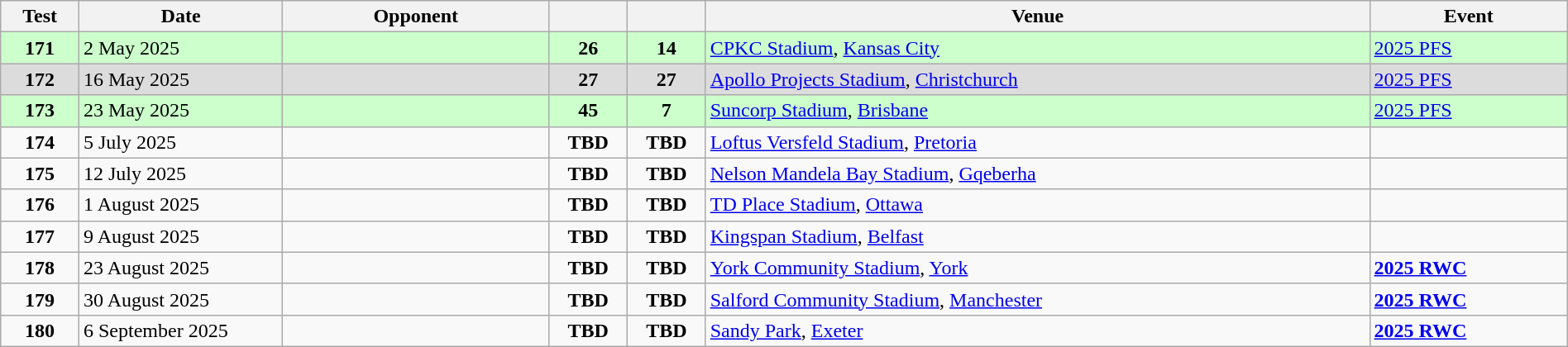<table class="wikitable sortable" style="width:100%">
<tr>
<th style="width:5%">Test</th>
<th style="width:13%">Date</th>
<th style="width:17%">Opponent</th>
<th style="width:5%"></th>
<th style="width:5%"></th>
<th>Venue</th>
<th>Event</th>
</tr>
<tr bgcolor="#ccffcc">
<td align="center"><strong>171</strong></td>
<td>2 May 2025</td>
<td></td>
<td align="center"><strong>26</strong></td>
<td align="center"><strong>14</strong></td>
<td><a href='#'>CPKC Stadium</a>, <a href='#'>Kansas City</a></td>
<td><a href='#'>2025 PFS</a></td>
</tr>
<tr bgcolor="DCDCDC">
<td align="center"><strong>172</strong></td>
<td>16 May 2025</td>
<td></td>
<td align="center"><strong>27</strong></td>
<td align="center"><strong>27</strong></td>
<td><a href='#'>Apollo Projects Stadium</a>, <a href='#'>Christchurch</a></td>
<td><a href='#'>2025 PFS</a></td>
</tr>
<tr bgcolor="#ccffcc">
<td align="center"><strong>173</strong></td>
<td>23 May 2025</td>
<td></td>
<td align="center"><strong>45</strong></td>
<td align="center"><strong>7</strong></td>
<td><a href='#'>Suncorp Stadium</a>, <a href='#'>Brisbane</a></td>
<td><a href='#'>2025 PFS</a></td>
</tr>
<tr bgcolor="">
<td align="center"><strong>174</strong></td>
<td>5 July 2025</td>
<td></td>
<td align="center"><strong>TBD</strong></td>
<td align="center"><strong>TBD</strong></td>
<td><a href='#'>Loftus Versfeld Stadium</a>, <a href='#'>Pretoria</a></td>
<td></td>
</tr>
<tr bgcolor="">
<td align="center"><strong>175</strong></td>
<td>12 July 2025</td>
<td></td>
<td align="center"><strong>TBD</strong></td>
<td align="center"><strong>TBD</strong></td>
<td><a href='#'>Nelson Mandela Bay Stadium</a>, <a href='#'>Gqeberha</a></td>
<td></td>
</tr>
<tr bgcolor="">
<td align="center"><strong>176</strong></td>
<td>1 August 2025</td>
<td></td>
<td align="center"><strong>TBD</strong></td>
<td align="center"><strong>TBD</strong></td>
<td><a href='#'>TD Place Stadium</a>, <a href='#'>Ottawa</a></td>
<td></td>
</tr>
<tr bgcolor="">
<td align="center"><strong>177</strong></td>
<td>9 August 2025</td>
<td></td>
<td align="center"><strong>TBD</strong></td>
<td align="center"><strong>TBD</strong></td>
<td><a href='#'>Kingspan Stadium</a>, <a href='#'>Belfast</a></td>
<td></td>
</tr>
<tr bgcolor="">
<td align="center"><strong>178</strong></td>
<td>23 August 2025</td>
<td></td>
<td align="center"><strong>TBD</strong></td>
<td align="center"><strong>TBD</strong></td>
<td><a href='#'>York Community Stadium</a>, <a href='#'>York</a></td>
<td><a href='#'><strong>2025 RWC</strong></a></td>
</tr>
<tr bgcolor="">
<td align="center"><strong>179</strong></td>
<td>30 August 2025</td>
<td></td>
<td align="center"><strong>TBD</strong></td>
<td align="center"><strong>TBD</strong></td>
<td><a href='#'>Salford Community Stadium</a>, <a href='#'>Manchester</a></td>
<td><a href='#'><strong>2025 RWC</strong></a></td>
</tr>
<tr bgcolor="">
<td align="center"><strong>180</strong></td>
<td>6 September 2025</td>
<td></td>
<td align="center"><strong>TBD</strong></td>
<td align="center"><strong>TBD</strong></td>
<td><a href='#'>Sandy Park</a>, <a href='#'>Exeter</a></td>
<td><a href='#'><strong>2025 RWC</strong></a></td>
</tr>
</table>
